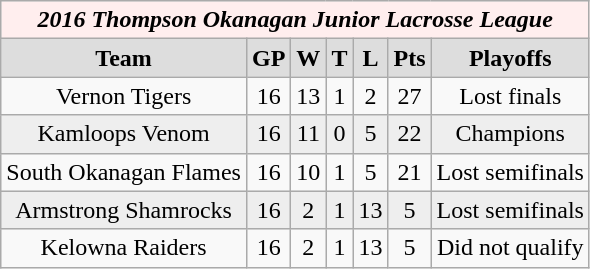<table class="wikitable">
<tr align="center" bgcolor="#ffeeee">
<td colspan="7"><strong><em> 2016 Thompson Okanagan Junior Lacrosse League</em></strong></td>
</tr>
<tr align="center"  bgcolor="#dddddd">
<td><strong>Team </strong></td>
<td><strong> GP </strong></td>
<td><strong> W </strong></td>
<td><strong> T </strong></td>
<td><strong> L </strong></td>
<td><strong>Pts</strong></td>
<td><strong>Playoffs</strong></td>
</tr>
<tr align="center">
<td>Vernon Tigers</td>
<td>16</td>
<td>13</td>
<td>1</td>
<td>2</td>
<td>27</td>
<td>Lost finals</td>
</tr>
<tr align="center" bgcolor="#eeeeee">
<td>Kamloops Venom</td>
<td>16</td>
<td>11</td>
<td>0</td>
<td>5</td>
<td>22</td>
<td>Champions</td>
</tr>
<tr align="center">
<td>South Okanagan Flames</td>
<td>16</td>
<td>10</td>
<td>1</td>
<td>5</td>
<td>21</td>
<td>Lost semifinals</td>
</tr>
<tr align="center" bgcolor="#eeeeee">
<td>Armstrong Shamrocks</td>
<td>16</td>
<td>2</td>
<td>1</td>
<td>13</td>
<td>5</td>
<td>Lost semifinals</td>
</tr>
<tr align="center">
<td>Kelowna Raiders</td>
<td>16</td>
<td>2</td>
<td>1</td>
<td>13</td>
<td>5</td>
<td>Did not qualify</td>
</tr>
</table>
